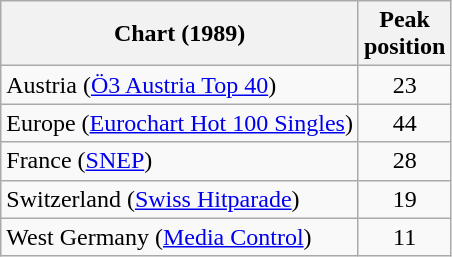<table class="wikitable sortable">
<tr>
<th>Chart (1989)</th>
<th align="center">Peak<br>position</th>
</tr>
<tr>
<td>Austria (<a href='#'>Ö3 Austria Top 40</a>)</td>
<td align="center">23</td>
</tr>
<tr>
<td>Europe (<a href='#'>Eurochart Hot 100 Singles</a>)</td>
<td align="center">44</td>
</tr>
<tr>
<td>France (<a href='#'>SNEP</a>)</td>
<td align="center">28</td>
</tr>
<tr>
<td>Switzerland (<a href='#'>Swiss Hitparade</a>)</td>
<td align="center">19</td>
</tr>
<tr>
<td>West Germany (<a href='#'>Media Control</a>)</td>
<td align="center">11</td>
</tr>
</table>
